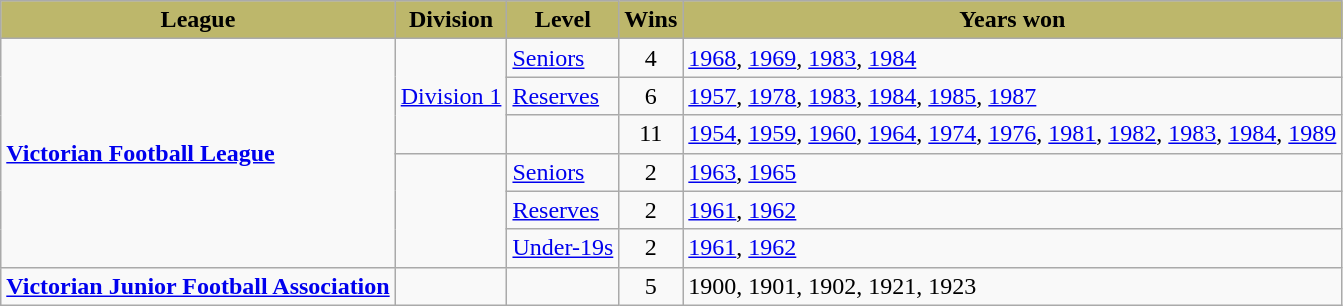<table class="wikitable">
<tr style="background:#bdb76b;">
<th style="background:#bdb76b;" align="center">League</th>
<th style="background:#bdb76b;" align="center">Division</th>
<th style="background:#bdb76b;" align="center">Level</th>
<th style="background:#bdb76b;" align="center">Wins</th>
<th style="background:#bdb76b;" align="center">Years won</th>
</tr>
<tr>
<td rowspan="6"><strong><a href='#'>Victorian Football League</a></strong></td>
<td rowspan="3"><a href='#'>Division 1</a></td>
<td><a href='#'>Seniors</a></td>
<td align="center">4</td>
<td><a href='#'>1968</a>, <a href='#'>1969</a>, <a href='#'>1983</a>, <a href='#'>1984</a></td>
</tr>
<tr>
<td><a href='#'>Reserves</a></td>
<td align="center">6</td>
<td><a href='#'>1957</a>, <a href='#'>1978</a>, <a href='#'>1983</a>, <a href='#'>1984</a>, <a href='#'>1985</a>, <a href='#'>1987</a></td>
</tr>
<tr>
<td></td>
<td align="center">11</td>
<td><a href='#'>1954</a>, <a href='#'>1959</a>, <a href='#'>1960</a>, <a href='#'>1964</a>, <a href='#'>1974</a>, <a href='#'>1976</a>, <a href='#'>1981</a>, <a href='#'>1982</a>, <a href='#'>1983</a>, <a href='#'>1984</a>, <a href='#'>1989</a></td>
</tr>
<tr>
<td rowspan="3"></td>
<td><a href='#'>Seniors</a></td>
<td align="center">2</td>
<td><a href='#'>1963</a>, <a href='#'>1965</a></td>
</tr>
<tr>
<td><a href='#'>Reserves</a></td>
<td align="center">2</td>
<td><a href='#'>1961</a>, <a href='#'>1962</a></td>
</tr>
<tr>
<td><a href='#'>Under-19s</a></td>
<td align="center">2</td>
<td><a href='#'>1961</a>, <a href='#'>1962</a></td>
</tr>
<tr>
<td rowspan="6"><strong><a href='#'>Victorian Junior Football Association</a></strong></td>
<td rowspan="3"></td>
<td></td>
<td align="center">5</td>
<td>1900, 1901, 1902, 1921, 1923</td>
</tr>
</table>
